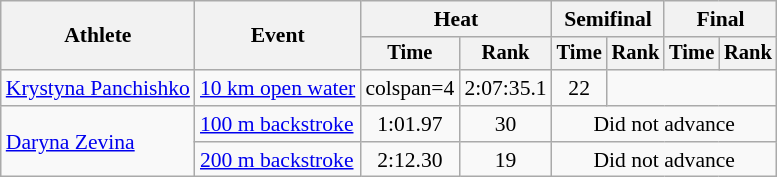<table class=wikitable style="font-size:90%">
<tr>
<th rowspan="2">Athlete</th>
<th rowspan="2">Event</th>
<th colspan="2">Heat</th>
<th colspan="2">Semifinal</th>
<th colspan="2">Final</th>
</tr>
<tr style="font-size:95%">
<th>Time</th>
<th>Rank</th>
<th>Time</th>
<th>Rank</th>
<th>Time</th>
<th>Rank</th>
</tr>
<tr align=center>
<td align=left><a href='#'>Krystyna Panchishko</a></td>
<td align=left><a href='#'>10 km open water</a></td>
<td>colspan=4 </td>
<td>2:07:35.1</td>
<td>22</td>
</tr>
<tr align=center>
<td align=left rowspan=2><a href='#'>Daryna Zevina</a></td>
<td align=left><a href='#'>100 m backstroke</a></td>
<td>1:01.97</td>
<td>30</td>
<td colspan="4">Did not advance</td>
</tr>
<tr align=center>
<td align=left><a href='#'>200 m backstroke</a></td>
<td>2:12.30</td>
<td>19</td>
<td colspan="4">Did not advance</td>
</tr>
</table>
